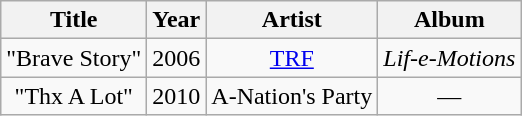<table class="wikitable plainrowheaders" style="text-align:center;">
<tr>
<th scope="col">Title</th>
<th scope="col">Year</th>
<th scope="col">Artist</th>
<th scope="col">Album</th>
</tr>
<tr>
<td scope="row">"Brave Story"</td>
<td>2006</td>
<td><a href='#'>TRF</a></td>
<td><em>Lif-e-Motions</em></td>
</tr>
<tr>
<td scope="row">"Thx A Lot"</td>
<td>2010</td>
<td>A-Nation's Party</td>
<td>—</td>
</tr>
</table>
